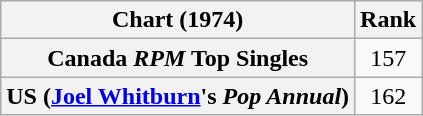<table class="wikitable sortable plainrowheaders">
<tr>
<th scope="col">Chart (1974)</th>
<th scope="col">Rank</th>
</tr>
<tr>
<th scope="row">Canada <em>RPM</em> Top Singles</th>
<td style="text-align:center;">157</td>
</tr>
<tr>
<th scope="row">US (<a href='#'>Joel Whitburn</a>'s <em>Pop Annual</em>)</th>
<td style="text-align:center;">162</td>
</tr>
</table>
